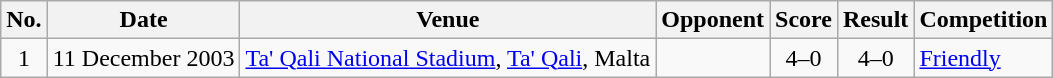<table class="wikitable">
<tr>
<th>No.</th>
<th>Date</th>
<th>Venue</th>
<th>Opponent</th>
<th>Score</th>
<th>Result</th>
<th>Competition</th>
</tr>
<tr>
<td align=center>1</td>
<td>11 December 2003</td>
<td><a href='#'>Ta' Qali National Stadium</a>, <a href='#'>Ta' Qali</a>, Malta</td>
<td></td>
<td align=center>4–0</td>
<td align=center>4–0</td>
<td><a href='#'>Friendly</a></td>
</tr>
</table>
